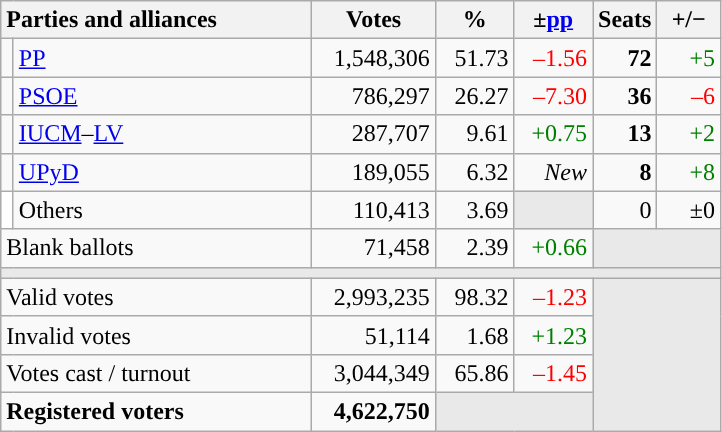<table class="wikitable" style="text-align:right;">
<tr>
<th style="text-align:left;" colspan="2" width="200">Parties and alliances</th>
<th width="75">Votes</th>
<th width="45">%</th>
<th width="45">±<a href='#'>pp</a></th>
<th width="35">Seats</th>
<th width="35">+/−</th>
</tr>
<tr>
<td width="1" style="color:inherit;background:"></td>
<td align="left"><a href='#'>PP</a></td>
<td>1,548,306</td>
<td>51.73</td>
<td style="color:red;">–1.56</td>
<td><strong>72</strong></td>
<td style="color:green;">+5</td>
</tr>
<tr>
<td style="color:inherit;background:"></td>
<td align="left"><a href='#'>PSOE</a></td>
<td>786,297</td>
<td>26.27</td>
<td style="color:red;">–7.30</td>
<td><strong>36</strong></td>
<td style="color:red;">–6</td>
</tr>
<tr>
<td style="color:inherit;background:"></td>
<td align="left"><a href='#'>IUCM</a>–<a href='#'>LV</a></td>
<td>287,707</td>
<td>9.61</td>
<td style="color:green;">+0.75</td>
<td><strong>13</strong></td>
<td style="color:green;">+2</td>
</tr>
<tr>
<td style="color:inherit;background:"></td>
<td align="left"><a href='#'>UPyD</a></td>
<td>189,055</td>
<td>6.32</td>
<td><em>New</em></td>
<td><strong>8</strong></td>
<td style="color:green;">+8</td>
</tr>
<tr>
<td bgcolor="white"></td>
<td align="left">Others</td>
<td>110,413</td>
<td>3.69</td>
<td bgcolor="#E9E9E9"></td>
<td>0</td>
<td>±0</td>
</tr>
<tr>
<td align="left" colspan="2">Blank ballots</td>
<td>71,458</td>
<td>2.39</td>
<td style="color:green;">+0.66</td>
<td bgcolor="#E9E9E9" colspan="2"></td>
</tr>
<tr>
<td colspan="7" bgcolor="#E9E9E9"></td>
</tr>
<tr>
<td align="left" colspan="2">Valid votes</td>
<td>2,993,235</td>
<td>98.32</td>
<td style="color:red;">–1.23</td>
<td bgcolor="#E9E9E9" colspan="2" rowspan="4"></td>
</tr>
<tr>
<td align="left" colspan="2">Invalid votes</td>
<td>51,114</td>
<td>1.68</td>
<td style="color:green;">+1.23</td>
</tr>
<tr>
<td align="left" colspan="2">Votes cast / turnout</td>
<td>3,044,349</td>
<td>65.86</td>
<td style="color:red;">–1.45</td>
</tr>
<tr style="font-weight:bold;">
<td align="left" colspan="2">Registered voters</td>
<td>4,622,750</td>
<td bgcolor="#E9E9E9" colspan="2"></td>
</tr>
</table>
